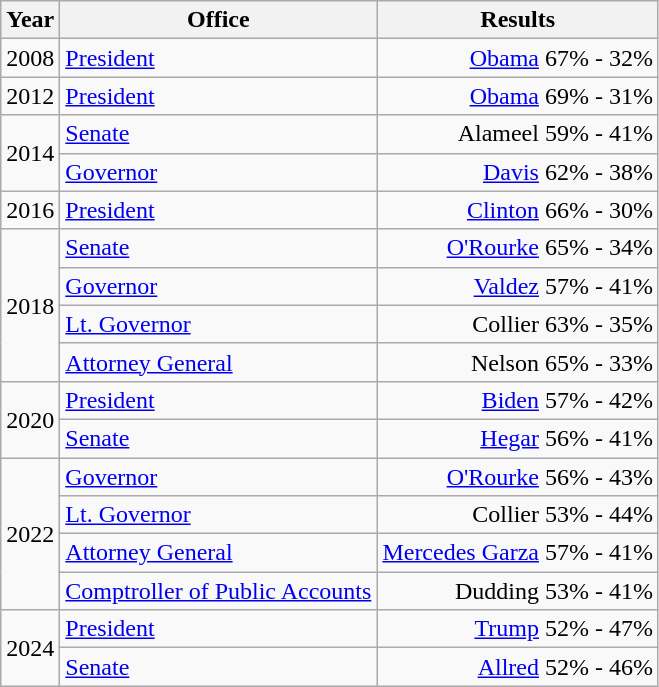<table class=wikitable>
<tr>
<th>Year</th>
<th>Office</th>
<th>Results</th>
</tr>
<tr>
<td>2008</td>
<td><a href='#'>President</a></td>
<td align="right" ><a href='#'>Obama</a> 67% - 32%</td>
</tr>
<tr>
<td>2012</td>
<td><a href='#'>President</a></td>
<td align="right" ><a href='#'>Obama</a> 69% - 31%</td>
</tr>
<tr>
<td rowspan=2>2014</td>
<td><a href='#'>Senate</a></td>
<td align="right" >Alameel 59% - 41%</td>
</tr>
<tr>
<td><a href='#'>Governor</a></td>
<td align="right" ><a href='#'>Davis</a> 62% - 38%</td>
</tr>
<tr>
<td>2016</td>
<td><a href='#'>President</a></td>
<td align="right" ><a href='#'>Clinton</a> 66% - 30%</td>
</tr>
<tr>
<td rowspan=4>2018</td>
<td><a href='#'>Senate</a></td>
<td align="right" ><a href='#'>O'Rourke</a> 65% - 34%</td>
</tr>
<tr>
<td><a href='#'>Governor</a></td>
<td align="right" ><a href='#'>Valdez</a> 57% - 41%</td>
</tr>
<tr>
<td><a href='#'>Lt. Governor</a></td>
<td align="right" >Collier 63% - 35%</td>
</tr>
<tr>
<td><a href='#'>Attorney General</a></td>
<td align="right" >Nelson 65% - 33%</td>
</tr>
<tr>
<td rowspan=2>2020</td>
<td><a href='#'>President</a></td>
<td align="right" ><a href='#'>Biden</a> 57% - 42%</td>
</tr>
<tr>
<td><a href='#'>Senate</a></td>
<td align="right" ><a href='#'>Hegar</a> 56% - 41%</td>
</tr>
<tr>
<td rowspan=4>2022</td>
<td><a href='#'>Governor</a></td>
<td align="right" ><a href='#'>O'Rourke</a> 56% - 43%</td>
</tr>
<tr>
<td><a href='#'>Lt. Governor</a></td>
<td align="right" >Collier 53% - 44%</td>
</tr>
<tr>
<td><a href='#'>Attorney General</a></td>
<td align="right" ><a href='#'>Mercedes Garza</a> 57% - 41%</td>
</tr>
<tr>
<td><a href='#'>Comptroller of Public Accounts</a></td>
<td align="right" >Dudding 53% - 41%</td>
</tr>
<tr>
<td rowspan=2>2024</td>
<td><a href='#'>President</a></td>
<td align="right" ><a href='#'>Trump</a> 52% - 47%</td>
</tr>
<tr>
<td><a href='#'>Senate</a></td>
<td align="right" ><a href='#'>Allred</a> 52% - 46%</td>
</tr>
</table>
